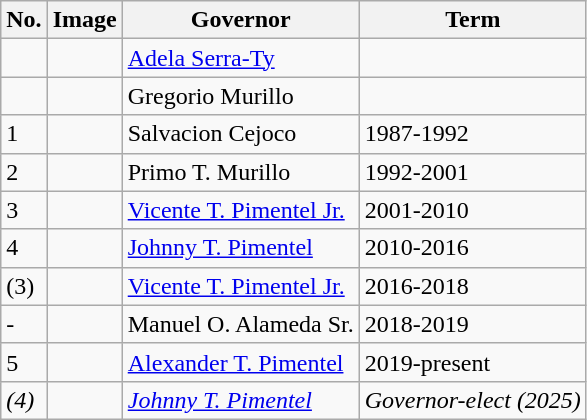<table class="wikitable sortable">
<tr>
<th>No.</th>
<th>Image</th>
<th>Governor</th>
<th>Term</th>
</tr>
<tr>
<td></td>
<td></td>
<td><a href='#'>Adela Serra-Ty</a></td>
<td></td>
</tr>
<tr>
<td></td>
<td></td>
<td>Gregorio Murillo</td>
<td></td>
</tr>
<tr>
<td>1</td>
<td></td>
<td>Salvacion Cejoco</td>
<td>1987-1992</td>
</tr>
<tr>
<td>2</td>
<td></td>
<td>Primo T. Murillo</td>
<td>1992-2001</td>
</tr>
<tr>
<td>3</td>
<td></td>
<td><a href='#'>Vicente T. Pimentel Jr.</a></td>
<td>2001-2010</td>
</tr>
<tr>
<td>4</td>
<td></td>
<td><a href='#'>Johnny T. Pimentel</a></td>
<td>2010-2016</td>
</tr>
<tr>
<td>(3)</td>
<td></td>
<td><a href='#'>Vicente T. Pimentel Jr.</a></td>
<td>2016-2018</td>
</tr>
<tr>
<td>-</td>
<td></td>
<td>Manuel O. Alameda Sr.</td>
<td>2018-2019</td>
</tr>
<tr>
<td>5</td>
<td></td>
<td><a href='#'>Alexander T. Pimentel</a></td>
<td>2019-present</td>
</tr>
<tr>
<td><em>(4)</em></td>
<td></td>
<td><em><a href='#'>Johnny T. Pimentel</a></em></td>
<td><em>Governor-elect (2025)</em></td>
</tr>
</table>
